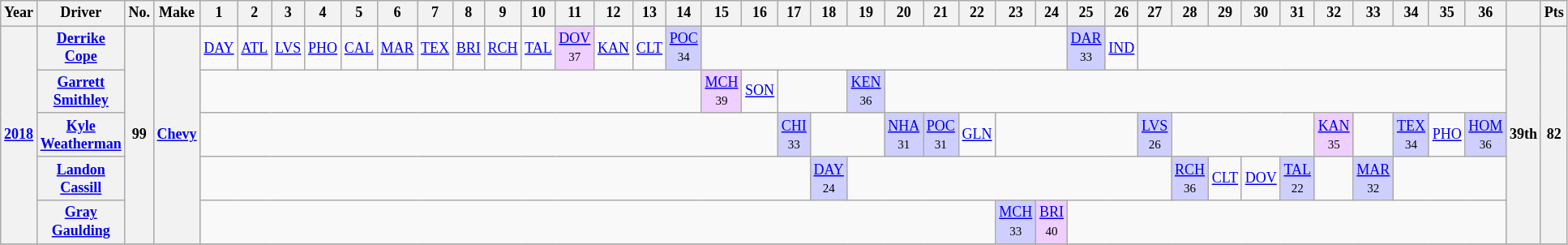<table class="wikitable" style="text-align:center; font-size:75%">
<tr>
<th>Year</th>
<th>Driver</th>
<th>No.</th>
<th>Make</th>
<th>1</th>
<th>2</th>
<th>3</th>
<th>4</th>
<th>5</th>
<th>6</th>
<th>7</th>
<th>8</th>
<th>9</th>
<th>10</th>
<th>11</th>
<th>12</th>
<th>13</th>
<th>14</th>
<th>15</th>
<th>16</th>
<th>17</th>
<th>18</th>
<th>19</th>
<th>20</th>
<th>21</th>
<th>22</th>
<th>23</th>
<th>24</th>
<th>25</th>
<th>26</th>
<th>27</th>
<th>28</th>
<th>29</th>
<th>30</th>
<th>31</th>
<th>32</th>
<th>33</th>
<th>34</th>
<th>35</th>
<th>36</th>
<th></th>
<th>Pts</th>
</tr>
<tr>
<th rowspan="5"><a href='#'>2018</a></th>
<th><a href='#'>Derrike Cope</a></th>
<th rowspan="5">99</th>
<th rowspan="5"><a href='#'>Chevy</a></th>
<td><a href='#'>DAY</a></td>
<td><a href='#'>ATL</a></td>
<td><a href='#'>LVS</a></td>
<td><a href='#'>PHO</a></td>
<td><a href='#'>CAL</a></td>
<td><a href='#'>MAR</a></td>
<td><a href='#'>TEX</a></td>
<td><a href='#'>BRI</a></td>
<td><a href='#'>RCH</a></td>
<td><a href='#'>TAL</a></td>
<td style="background:#EFCFFF;"><a href='#'>DOV</a><br><small>37</small></td>
<td><a href='#'>KAN</a></td>
<td><a href='#'>CLT</a></td>
<td style="background:#CFCFFF;"><a href='#'>POC</a><br><small>34</small></td>
<td colspan=10></td>
<td style="background:#CFCFFF;"><a href='#'>DAR</a><br><small>33</small></td>
<td><a href='#'>IND</a></td>
<td colspan=10></td>
<th rowspan="5">39th</th>
<th rowspan="5">82</th>
</tr>
<tr>
<th><a href='#'>Garrett Smithley</a></th>
<td colspan=14></td>
<td style="background:#EFCFFF;"><a href='#'>MCH</a><br><small>39</small></td>
<td><a href='#'>SON</a></td>
<td colspan=2></td>
<td style="background:#CFCFFF;"><a href='#'>KEN</a><br><small>36</small></td>
<td colspan=17></td>
</tr>
<tr>
<th><a href='#'>Kyle Weatherman</a></th>
<td colspan=16></td>
<td style="background:#CFCFFF;"><a href='#'>CHI</a><br><small>33</small></td>
<td colspan=2></td>
<td style="background:#CFCFFF;"><a href='#'>NHA</a><br><small>31</small></td>
<td style="background:#CFCFFF;"><a href='#'>POC</a><br><small>31</small></td>
<td><a href='#'>GLN</a></td>
<td colspan=4></td>
<td style="background:#CFCFFF;"><a href='#'>LVS</a><br><small>26</small></td>
<td colspan=4></td>
<td style="background:#EFCFFF;"><a href='#'>KAN</a><br><small>35</small></td>
<td></td>
<td style="background:#CFCFFF;"><a href='#'>TEX</a><br><small>34</small></td>
<td><a href='#'>PHO</a></td>
<td style="background:#CFCFFF;"><a href='#'>HOM</a><br><small>36</small></td>
</tr>
<tr>
<th><a href='#'>Landon Cassill</a></th>
<td colspan=17></td>
<td style="background:#CFCFFF;"><a href='#'>DAY</a><br><small>24</small></td>
<td colspan=9></td>
<td style="background:#CFCFFF;"><a href='#'>RCH</a><br><small>36</small></td>
<td><a href='#'>CLT</a></td>
<td><a href='#'>DOV</a></td>
<td style="background:#CFCFFF;"><a href='#'>TAL</a><br><small>22</small></td>
<td></td>
<td style="background:#CFCFFF;"><a href='#'>MAR</a><br><small>32</small></td>
<td colspan=3></td>
</tr>
<tr>
<th><a href='#'>Gray Gaulding</a></th>
<td colspan=22></td>
<td style="background:#CFCFFF;"><a href='#'>MCH</a><br><small>33</small></td>
<td style="background:#EFCFFF;"><a href='#'>BRI</a><br><small>40</small></td>
<td colspan=12></td>
</tr>
<tr>
</tr>
</table>
